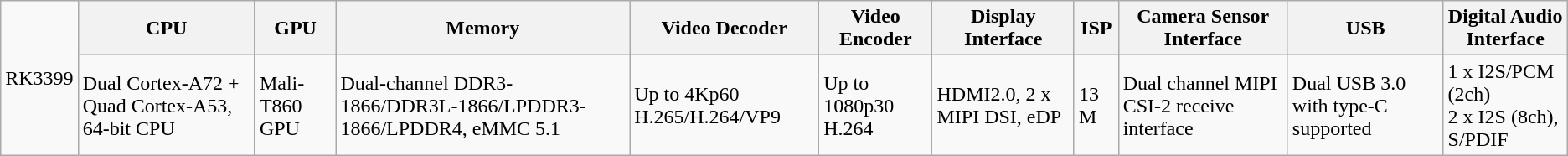<table class="wikitable">
<tr>
<td rowspan="2">RK3399</td>
<th>CPU</th>
<th>GPU</th>
<th>Memory</th>
<th>Video Decoder</th>
<th>Video Encoder</th>
<th>Display Interface</th>
<th>ISP</th>
<th>Camera Sensor Interface</th>
<th>USB</th>
<th>Digital Audio Interface</th>
</tr>
<tr>
<td>Dual Cortex-A72 + Quad Cortex-A53, 64-bit CPU</td>
<td>Mali-T860 GPU</td>
<td>Dual-channel DDR3-1866/DDR3L-1866/LPDDR3-1866/LPDDR4, eMMC 5.1</td>
<td>Up to 4Kp60 H.265/H.264/VP9</td>
<td>Up to 1080p30 H.264</td>
<td>HDMI2.0, 2 x MIPI DSI, eDP</td>
<td>13 M</td>
<td>Dual channel MIPI CSI-2 receive interface</td>
<td>Dual USB 3.0 with type-C supported</td>
<td>1 x I2S/PCM (2ch)<br>2 x I2S (8ch), S/PDIF</td>
</tr>
</table>
